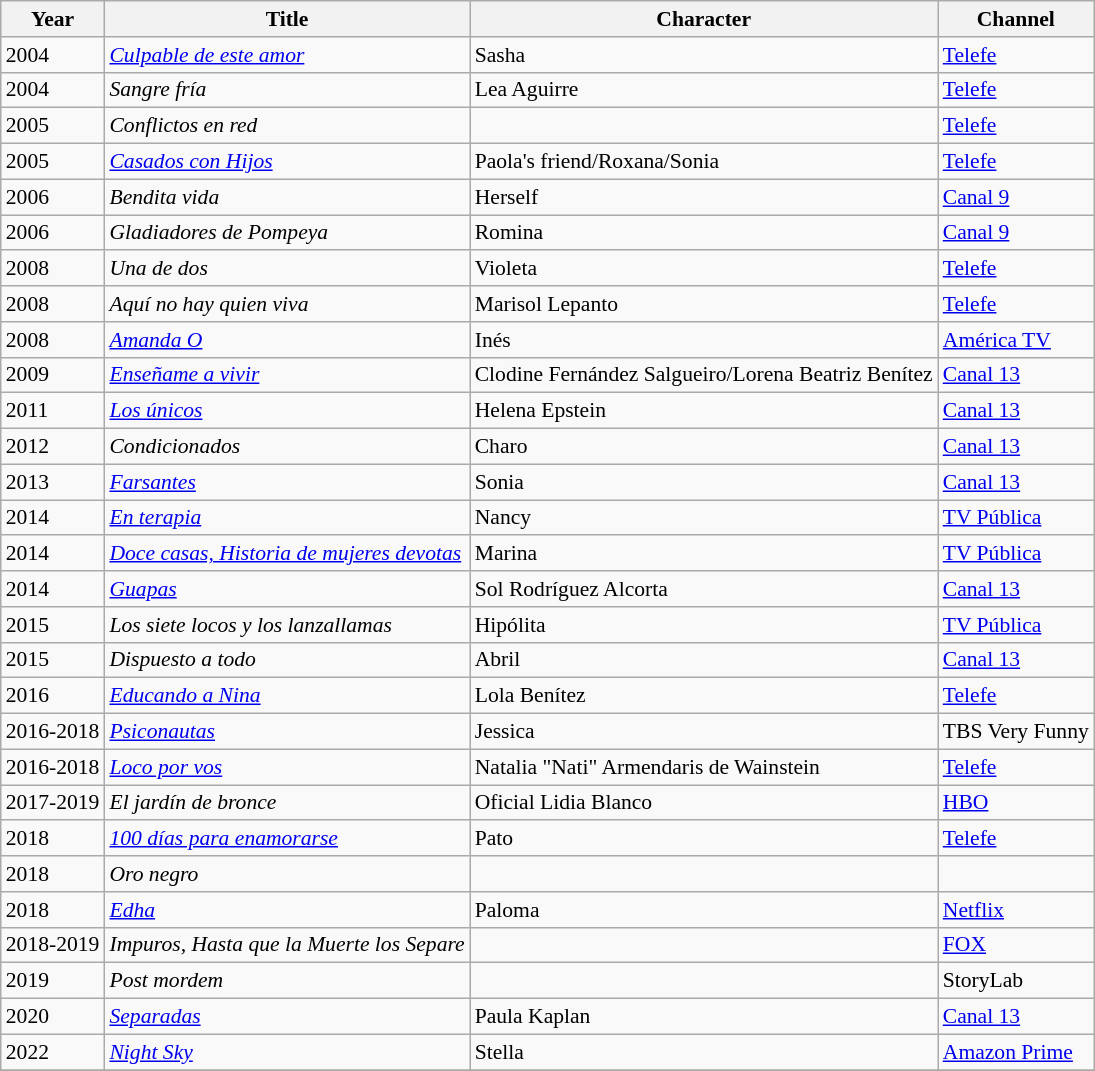<table class="wikitable" style="font-size: 90%;">
<tr>
<th>Year</th>
<th>Title</th>
<th>Character</th>
<th>Channel</th>
</tr>
<tr>
<td>2004</td>
<td><em><a href='#'>Culpable de este amor</a></em></td>
<td>Sasha</td>
<td><a href='#'>Telefe</a></td>
</tr>
<tr>
<td>2004</td>
<td><em>Sangre fría</em></td>
<td>Lea Aguirre</td>
<td><a href='#'>Telefe</a></td>
</tr>
<tr>
<td>2005</td>
<td><em>Conflictos en red</em></td>
<td></td>
<td><a href='#'>Telefe</a></td>
</tr>
<tr>
<td>2005</td>
<td><em><a href='#'>Casados con Hijos</a></em></td>
<td>Paola's friend/Roxana/Sonia</td>
<td><a href='#'>Telefe</a></td>
</tr>
<tr>
<td>2006</td>
<td><em>Bendita vida</em></td>
<td>Herself</td>
<td><a href='#'>Canal 9</a></td>
</tr>
<tr>
<td>2006</td>
<td><em>Gladiadores de Pompeya</em></td>
<td>Romina</td>
<td><a href='#'>Canal 9</a></td>
</tr>
<tr>
<td>2008</td>
<td><em>Una de dos</em></td>
<td>Violeta</td>
<td><a href='#'>Telefe</a></td>
</tr>
<tr>
<td>2008</td>
<td><em>Aquí no hay quien viva</em></td>
<td>Marisol Lepanto</td>
<td><a href='#'>Telefe</a></td>
</tr>
<tr>
<td>2008</td>
<td><em><a href='#'>Amanda O</a></em></td>
<td>Inés</td>
<td><a href='#'>América TV</a></td>
</tr>
<tr>
<td>2009</td>
<td><em><a href='#'>Enseñame a vivir</a></em></td>
<td>Clodine Fernández Salgueiro/Lorena Beatriz Benítez</td>
<td><a href='#'>Canal 13</a></td>
</tr>
<tr>
<td>2011</td>
<td><em><a href='#'>Los únicos</a></em></td>
<td>Helena Epstein</td>
<td><a href='#'>Canal 13</a></td>
</tr>
<tr>
<td>2012</td>
<td><em>Condicionados</em></td>
<td>Charo</td>
<td><a href='#'>Canal 13</a></td>
</tr>
<tr>
<td>2013</td>
<td><em><a href='#'>Farsantes</a></em></td>
<td>Sonia</td>
<td><a href='#'>Canal 13</a></td>
</tr>
<tr>
<td>2014</td>
<td><em><a href='#'>En terapia</a></em></td>
<td>Nancy</td>
<td><a href='#'>TV Pública</a></td>
</tr>
<tr>
<td>2014</td>
<td><em><a href='#'>Doce casas, Historia de mujeres devotas</a></em></td>
<td>Marina</td>
<td><a href='#'>TV Pública</a></td>
</tr>
<tr>
<td>2014</td>
<td><em><a href='#'>Guapas</a></em></td>
<td>Sol Rodríguez Alcorta</td>
<td><a href='#'>Canal 13</a></td>
</tr>
<tr>
<td>2015</td>
<td><em>Los siete locos y los lanzallamas</em></td>
<td>Hipólita</td>
<td><a href='#'>TV Pública</a></td>
</tr>
<tr>
<td>2015</td>
<td><em>Dispuesto a todo</em></td>
<td>Abril</td>
<td><a href='#'>Canal 13</a></td>
</tr>
<tr>
<td>2016</td>
<td><em><a href='#'>Educando a Nina</a></em></td>
<td>Lola Benítez</td>
<td><a href='#'>Telefe</a></td>
</tr>
<tr>
<td>2016-2018</td>
<td><em><a href='#'>Psiconautas</a></em></td>
<td>Jessica</td>
<td>TBS Very Funny</td>
</tr>
<tr>
<td>2016-2018</td>
<td><em><a href='#'>Loco por vos</a></em></td>
<td>Natalia "Nati" Armendaris de Wainstein</td>
<td><a href='#'>Telefe</a></td>
</tr>
<tr>
<td>2017-2019</td>
<td><em>El jardín de bronce</em></td>
<td>Oficial Lidia Blanco</td>
<td><a href='#'>HBO</a></td>
</tr>
<tr>
<td>2018</td>
<td><em><a href='#'>100 días para enamorarse</a></em></td>
<td>Pato</td>
<td><a href='#'>Telefe</a></td>
</tr>
<tr>
<td>2018</td>
<td><em>Oro negro</em></td>
<td></td>
<td></td>
</tr>
<tr>
<td>2018</td>
<td><em><a href='#'>Edha</a></em></td>
<td>Paloma</td>
<td><a href='#'>Netflix</a></td>
</tr>
<tr>
<td>2018-2019</td>
<td><em>Impuros, Hasta que la Muerte los Separe</em></td>
<td></td>
<td><a href='#'>FOX</a></td>
</tr>
<tr>
<td>2019</td>
<td><em>Post mordem</em></td>
<td></td>
<td>StoryLab</td>
</tr>
<tr>
<td>2020</td>
<td><em><a href='#'>Separadas</a></em></td>
<td>Paula Kaplan</td>
<td><a href='#'>Canal 13</a></td>
</tr>
<tr>
<td>2022</td>
<td><em><a href='#'>Night Sky</a></em></td>
<td>Stella</td>
<td><a href='#'>Amazon Prime</a></td>
</tr>
<tr>
</tr>
</table>
